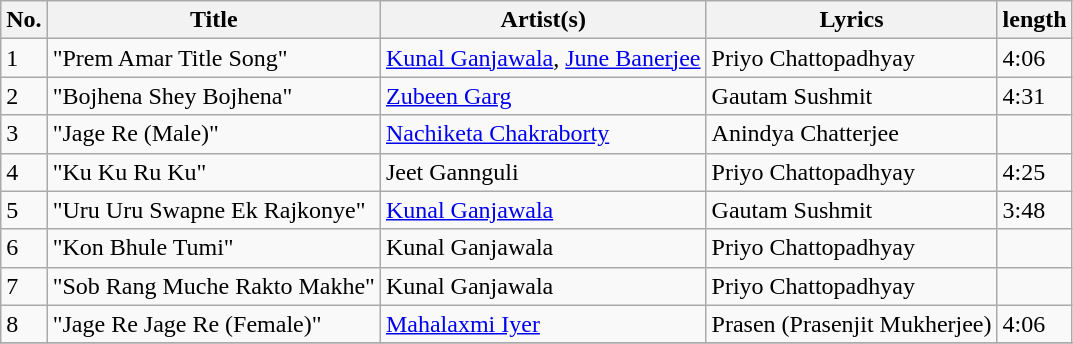<table class="wikitable sortable">
<tr>
<th>No.</th>
<th>Title</th>
<th>Artist(s)</th>
<th>Lyrics</th>
<th>length</th>
</tr>
<tr>
<td>1</td>
<td>"Prem Amar Title Song"</td>
<td><a href='#'>Kunal Ganjawala</a>, <a href='#'>June Banerjee</a></td>
<td>Priyo Chattopadhyay</td>
<td>4:06</td>
</tr>
<tr>
<td>2</td>
<td>"Bojhena Shey Bojhena"</td>
<td><a href='#'>Zubeen Garg</a></td>
<td>Gautam Sushmit</td>
<td>4:31</td>
</tr>
<tr>
<td>3</td>
<td>"Jage Re (Male)"</td>
<td><a href='#'>Nachiketa Chakraborty</a></td>
<td>Anindya Chatterjee</td>
<td></td>
</tr>
<tr>
<td>4</td>
<td>"Ku Ku Ru Ku"</td>
<td>Jeet Gannguli</td>
<td>Priyo Chattopadhyay</td>
<td>4:25</td>
</tr>
<tr>
<td>5</td>
<td>"Uru Uru Swapne Ek Rajkonye"</td>
<td><a href='#'>Kunal Ganjawala</a></td>
<td>Gautam Sushmit</td>
<td>3:48</td>
</tr>
<tr>
<td>6</td>
<td>"Kon Bhule Tumi"</td>
<td>Kunal Ganjawala</td>
<td>Priyo Chattopadhyay</td>
<td></td>
</tr>
<tr>
<td>7</td>
<td>"Sob Rang Muche Rakto Makhe"</td>
<td>Kunal Ganjawala</td>
<td>Priyo Chattopadhyay</td>
<td></td>
</tr>
<tr>
<td>8</td>
<td>"Jage Re Jage Re (Female)"</td>
<td><a href='#'>Mahalaxmi Iyer</a></td>
<td>Prasen (Prasenjit Mukherjee)</td>
<td>4:06</td>
</tr>
<tr>
</tr>
</table>
